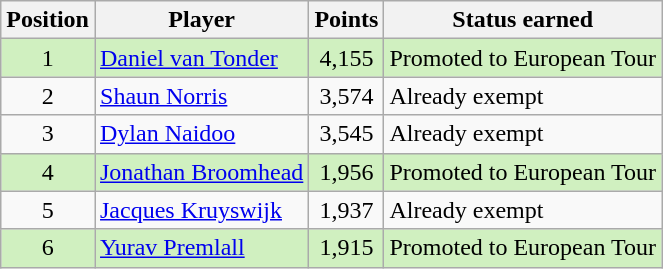<table class="wikitable">
<tr>
<th>Position</th>
<th>Player</th>
<th>Points</th>
<th>Status earned</th>
</tr>
<tr style="background:#D0F0C0;">
<td align=center>1</td>
<td> <a href='#'>Daniel van Tonder</a></td>
<td align=center>4,155</td>
<td>Promoted to European Tour</td>
</tr>
<tr>
<td align=center>2</td>
<td> <a href='#'>Shaun Norris</a></td>
<td align=center>3,574</td>
<td>Already exempt</td>
</tr>
<tr>
<td align=center>3</td>
<td> <a href='#'>Dylan Naidoo</a></td>
<td align=center>3,545</td>
<td>Already exempt</td>
</tr>
<tr style="background:#D0F0C0;">
<td align=center>4</td>
<td> <a href='#'>Jonathan Broomhead</a></td>
<td align=center>1,956</td>
<td>Promoted to European Tour</td>
</tr>
<tr>
<td align=center>5</td>
<td> <a href='#'>Jacques Kruyswijk</a></td>
<td align=center>1,937</td>
<td>Already exempt</td>
</tr>
<tr style="background:#D0F0C0;">
<td align=center>6</td>
<td> <a href='#'>Yurav Premlall</a></td>
<td align=center>1,915</td>
<td>Promoted to European Tour</td>
</tr>
</table>
